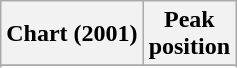<table class="wikitable sortable plainrowheaders">
<tr>
<th scope="col">Chart (2001)</th>
<th scope="col">Peak<br>position</th>
</tr>
<tr>
</tr>
<tr>
</tr>
<tr>
</tr>
</table>
